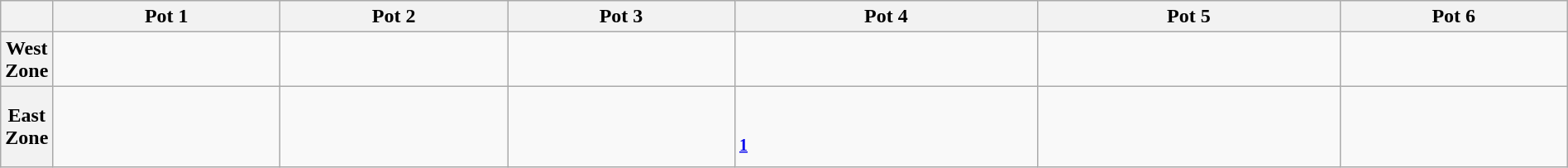<table class="wikitable" style="width:100%;">
<tr>
<th></th>
<th width=15%>Pot 1</th>
<th width=15%>Pot 2</th>
<th width=15%>Pot 3</th>
<th width=20%>Pot 4</th>
<th width=20%>Pot 5</th>
<th width=15%>Pot 6</th>
</tr>
<tr>
<th>West Zone<br></th>
<td valign=top><br><br>
</td>
<td valign=top><br><br>
</td>
<td valign=top><br><br>
</td>
<td valign=top><br><br>
</td>
<td valign=top><br><br>
</td>
<td valign=top><br><br>
</td>
</tr>
<tr>
<th>East Zone<br></th>
<td valign=top><br><br>
</td>
<td valign=top><br><br>
</td>
<td valign=top><br><br>
</td>
<td valign=top><br><br>
<sup><strong><a href='#'>1</a></strong></sup></td>
<td valign=top><br></td>
<td valign=top></td>
</tr>
</table>
